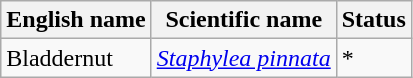<table class="wikitable" |>
<tr>
<th>English name</th>
<th>Scientific name</th>
<th>Status</th>
</tr>
<tr>
<td>Bladdernut</td>
<td><em><a href='#'>Staphylea pinnata</a></em></td>
<td>*</td>
</tr>
</table>
